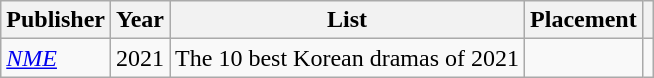<table class="wikitable plainrowheaders">
<tr>
<th scope="col">Publisher</th>
<th scope="col">Year</th>
<th scope="col">List</th>
<th scope="col">Placement</th>
<th scope="col"></th>
</tr>
<tr>
<td><em><a href='#'>NME</a></em></td>
<td rowspan="2">2021</td>
<td>The 10 best Korean dramas of 2021</td>
<td></td>
<td style="text-align:center;"></td>
</tr>
</table>
